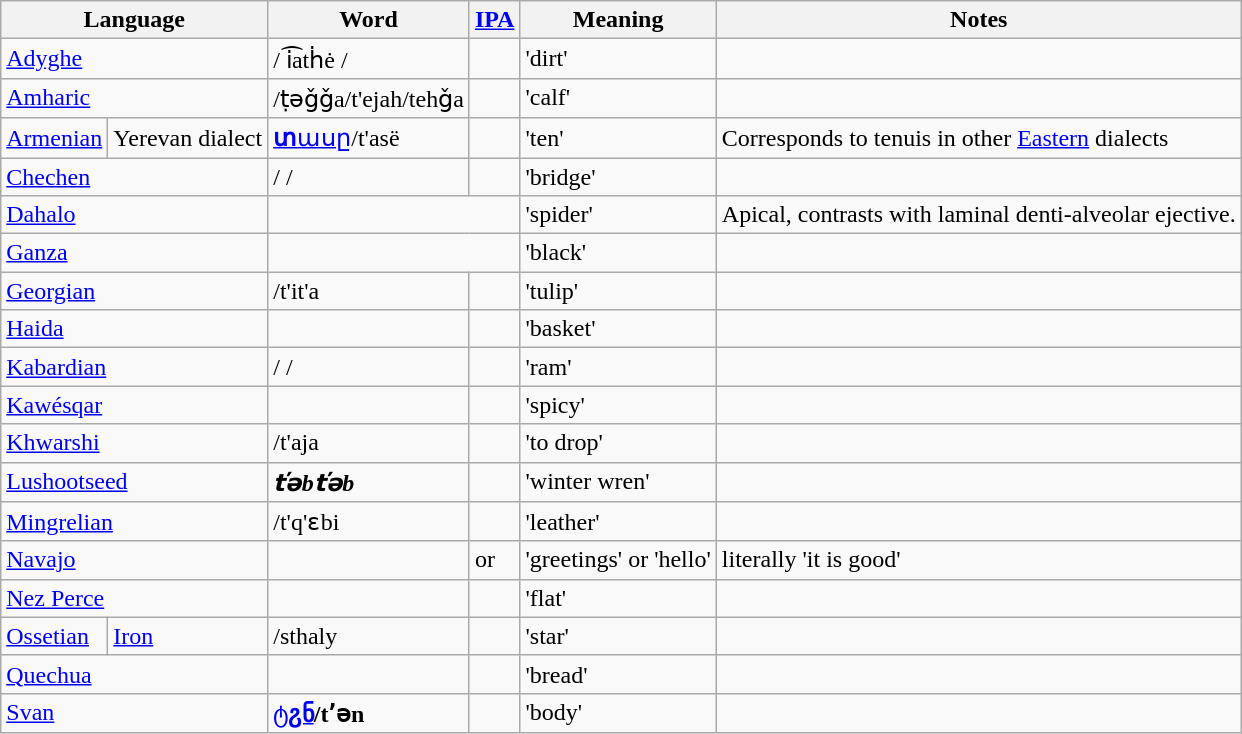<table class="wikitable">
<tr>
<th colspan=2>Language</th>
<th>Word</th>
<th><a href='#'>IPA</a></th>
<th>Meaning</th>
<th>Notes</th>
</tr>
<tr>
<td colspan=2><a href='#'>Adyghe</a></td>
<td> / i͡atḣė / </td>
<td></td>
<td>'dirt'</td>
<td></td>
</tr>
<tr>
<td colspan=2><a href='#'>Amharic</a></td>
<td>/ṭəǧǧa/t'ejah/tehǧa</td>
<td></td>
<td>'calf'</td>
<td></td>
</tr>
<tr>
<td><a href='#'>Armenian</a></td>
<td>Yerevan dialect</td>
<td><a href='#'><strong>տ</strong>ասը</a>/t'asë</td>
<td align=center></td>
<td>'ten'</td>
<td>Corresponds to tenuis  in other <a href='#'>Eastern</a> dialects</td>
</tr>
<tr>
<td colspan="2"><a href='#'>Chechen</a></td>
<td> /  / </td>
<td></td>
<td>'bridge'</td>
<td></td>
</tr>
<tr>
<td colspan=2><a href='#'>Dahalo</a></td>
<td colspan=2 align=center></td>
<td>'spider'</td>
<td>Apical, contrasts with laminal denti-alveolar ejective.</td>
</tr>
<tr>
<td colspan="2"><a href='#'>Ganza</a></td>
<td colspan="2" align="center"></td>
<td>'black'</td>
<td></td>
</tr>
<tr>
<td colspan=2><a href='#'>Georgian</a></td>
<td>/t'it'a</td>
<td></td>
<td>'tulip'</td>
<td></td>
</tr>
<tr>
<td colspan=2><a href='#'>Haida</a></td>
<td></td>
<td></td>
<td>'basket'</td>
<td></td>
</tr>
<tr>
<td colspan=2><a href='#'>Kabardian</a></td>
<td> /  / </td>
<td></td>
<td>'ram'</td>
<td></td>
</tr>
<tr>
<td colspan=2><a href='#'>Kawésqar</a></td>
<td></td>
<td></td>
<td>'spicy'</td>
<td></td>
</tr>
<tr>
<td colspan=2><a href='#'>Khwarshi</a></td>
<td>/t'aja</td>
<td></td>
<td>'to drop'</td>
<td></td>
</tr>
<tr>
<td colspan="2"><a href='#'>Lushootseed</a></td>
<td><strong><em>t̕<strong>əb</strong>t̕<strong>əb<em></td>
<td></td>
<td>'winter wren'</td>
<td></td>
</tr>
<tr>
<td colspan=2><a href='#'>Mingrelian</a></td>
<td>/t'q'ɛbi</td>
<td></td>
<td>'leather'</td>
<td></td>
</tr>
<tr>
<td colspan=2><a href='#'>Navajo</a></td>
<td></td>
<td> or </td>
<td>'greetings' or 'hello'</td>
<td>literally 'it is good'</td>
</tr>
<tr>
<td colspan=2><a href='#'>Nez Perce</a></td>
<td></td>
<td></td>
<td>'flat'</td>
<td></td>
</tr>
<tr>
<td><a href='#'>Ossetian</a></td>
<td><a href='#'>Iron</a></td>
<td>/sthaly</td>
<td></td>
<td>'star'</td>
<td></td>
</tr>
<tr>
<td colspan=2><a href='#'>Quechua</a></td>
<td></td>
<td></td>
<td>'bread'</td>
<td></td>
</tr>
<tr>
<td colspan="2"><a href='#'>Svan</a></td>
<td><a href='#'></strong>ტ<strong>ჷნ</a>/tʼən</td>
<td></td>
<td>'body'</td>
<td></td>
</tr>
</table>
